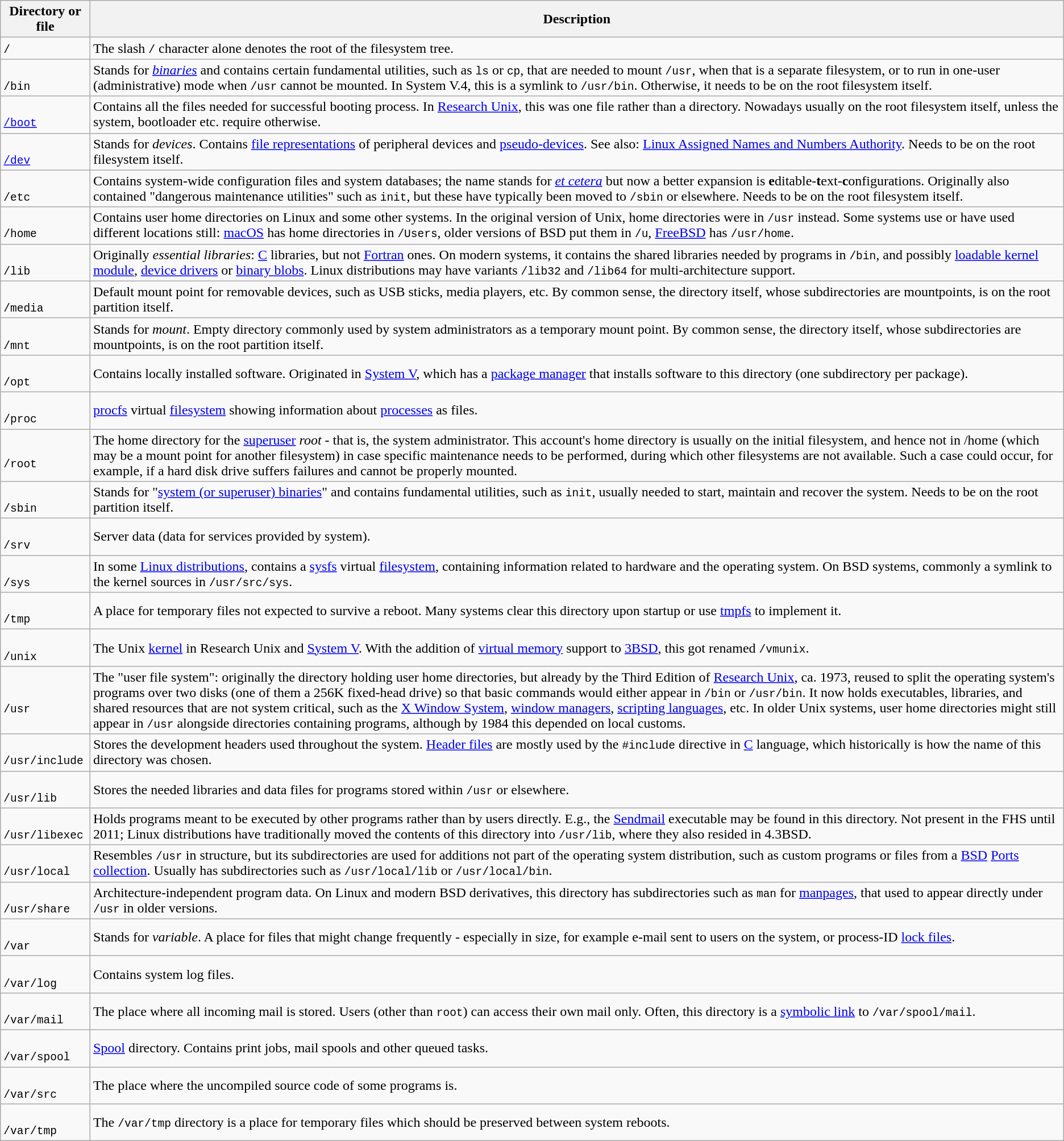<table class="wikitable">
<tr>
<th>Directory or file</th>
<th>Description</th>
</tr>
<tr>
<td><code>/</code></td>
<td>The slash <code>/</code> character alone denotes the root of the filesystem tree.</td>
</tr>
<tr>
<td><br><code>/bin</code></td>
<td>Stands for <em><a href='#'>binaries</a></em> and contains certain fundamental utilities, such as <code>ls</code> or <code>cp</code>, that are needed to mount <code>/usr</code>, when that is a separate filesystem, or to run in one-user (administrative) mode when <code>/usr</code> cannot be mounted. In System V.4, this is a symlink to <code>/usr/bin</code>. Otherwise, it needs to be on the root filesystem itself.</td>
</tr>
<tr>
<td><br><code><a href='#'>/boot</a></code></td>
<td>Contains all the files needed for successful booting process. In <a href='#'>Research Unix</a>, this was one file rather than a directory. Nowadays usually on the root filesystem itself, unless the system, bootloader etc. require otherwise.</td>
</tr>
<tr>
<td><br><code><a href='#'>/dev</a></code></td>
<td>Stands for <em>devices</em>. Contains <a href='#'>file representations</a> of peripheral devices and <a href='#'>pseudo-devices</a>. See also: <a href='#'>Linux Assigned Names and Numbers Authority</a>. Needs to be on the root filesystem itself.</td>
</tr>
<tr>
<td><br><code>/etc</code></td>
<td>Contains system-wide configuration files and system databases; the name stands for <em><a href='#'>et cetera</a></em> but now a better expansion is <strong>e</strong>ditable-<strong>t</strong>ext-<strong>c</strong>onfigurations. Originally also contained "dangerous maintenance utilities" such as <code>init</code>, but these have typically been moved to <code>/sbin</code> or elsewhere. Needs to be on the root filesystem itself.</td>
</tr>
<tr>
<td><br><code>/home</code></td>
<td>Contains user home directories on Linux and some other systems. In the original version of Unix, home directories were in <code>/usr</code> instead. Some systems use or have used different locations still: <a href='#'>macOS</a> has home directories in <code>/Users</code>, older versions of BSD put them in <code>/u</code>, <a href='#'>FreeBSD</a> has <code>/usr/home</code>.</td>
</tr>
<tr>
<td><br><code>/lib</code></td>
<td>Originally <em>essential libraries</em>: <a href='#'>C</a> libraries, but not <a href='#'>Fortran</a> ones. On modern systems, it contains the shared libraries needed by programs in <code>/bin</code>, and possibly <a href='#'>loadable kernel module</a>, <a href='#'>device drivers</a> or <a href='#'>binary blobs</a>. Linux distributions may have variants <code>/lib32</code> and <code>/lib64</code> for multi-architecture support.</td>
</tr>
<tr>
<td><br><code>/media</code></td>
<td>Default mount point for removable devices, such as USB sticks, media players, etc. By common sense, the directory itself, whose subdirectories are mountpoints, is on the root partition itself.</td>
</tr>
<tr>
<td><br><code>/mnt</code></td>
<td>Stands for <em>mount</em>. Empty directory commonly used by system administrators as a temporary mount point. By common sense, the directory itself, whose subdirectories are mountpoints, is on the root partition itself.</td>
</tr>
<tr>
<td><br><code>/opt</code></td>
<td>Contains locally installed software. Originated in <a href='#'>System V</a>, which has a <a href='#'>package manager</a> that installs software to this directory (one subdirectory per package).</td>
</tr>
<tr>
<td><br><code>/proc</code></td>
<td><a href='#'>procfs</a> virtual <a href='#'>filesystem</a> showing information about <a href='#'>processes</a> as files.</td>
</tr>
<tr>
<td><br><code>/root</code></td>
<td>The home directory for the <a href='#'>superuser</a> <em>root</em> - that is, the system administrator. This account's home directory is usually on the initial filesystem, and hence not in /home (which may be a mount point for another filesystem) in case specific maintenance needs to be performed, during which other filesystems are not available. Such a case could occur, for example, if a hard disk drive suffers failures and cannot be properly mounted.</td>
</tr>
<tr>
<td><br><code>/sbin</code></td>
<td>Stands for "<a href='#'>system (or superuser) binaries</a>" and contains fundamental utilities, such as <code>init</code>, usually needed to start, maintain and recover the system. Needs to be on the root partition itself.</td>
</tr>
<tr>
<td><br><code>/srv</code></td>
<td>Server data (data for services provided by system).</td>
</tr>
<tr>
<td><br><code>/sys</code></td>
<td>In some <a href='#'>Linux distributions</a>, contains a <a href='#'>sysfs</a> virtual <a href='#'>filesystem</a>, containing information related to hardware and the operating system. On BSD systems, commonly a symlink to the kernel sources in <code>/usr/src/sys</code>.</td>
</tr>
<tr>
<td><br><code>/tmp</code></td>
<td>A place for temporary files not expected to survive a reboot. Many systems clear this directory upon startup or use <a href='#'>tmpfs</a> to implement it.</td>
</tr>
<tr>
<td><br><code>/unix</code></td>
<td>The Unix <a href='#'>kernel</a> in Research Unix and <a href='#'>System V</a>. With the addition of <a href='#'>virtual memory</a> support to <a href='#'>3BSD</a>, this got renamed <code>/vmunix</code>.</td>
</tr>
<tr>
<td><br><code>/usr</code></td>
<td>The "user file system": originally the directory holding user home directories, but already by the Third Edition of <a href='#'>Research Unix</a>, ca. 1973, reused to split the operating system's programs over two disks (one of them a 256K fixed-head drive) so that basic commands would either appear in <code>/bin</code> or <code>/usr/bin</code>. It now holds executables, libraries, and shared resources that are not system critical, such as the <a href='#'>X Window System</a>, <a href='#'>window managers</a>, <a href='#'>scripting languages</a>, etc. In older Unix systems, user home directories might still appear in <code>/usr</code> alongside directories containing programs, although by 1984 this depended on local customs.</td>
</tr>
<tr>
<td><br><code>/usr/include</code></td>
<td>Stores the development headers used throughout the system. <a href='#'>Header files</a> are mostly used by the <code>#include</code> directive in <a href='#'>C</a> language, which historically is how the name of this directory was chosen.</td>
</tr>
<tr>
<td><br><code>/usr/lib</code></td>
<td>Stores the needed libraries and data files for programs stored within <code>/usr</code> or elsewhere.</td>
</tr>
<tr>
<td><br><code>/usr/libexec</code></td>
<td>Holds programs meant to be executed by other programs rather than by users directly. E.g., the <a href='#'>Sendmail</a> executable may be found in this directory. Not present in the FHS until 2011; Linux distributions have traditionally moved the contents of this directory into <code>/usr/lib</code>, where they also resided in 4.3BSD.</td>
</tr>
<tr>
<td><br><code>/usr/local</code></td>
<td>Resembles <code>/usr</code> in structure, but its subdirectories are used for additions not part of the operating system distribution, such as custom programs or files from a <a href='#'>BSD</a> <a href='#'>Ports collection</a>. Usually has subdirectories such as <code>/usr/local/lib</code> or <code>/usr/local/bin</code>.</td>
</tr>
<tr>
<td><br><code>/usr/share</code></td>
<td>Architecture-independent program data. On Linux and modern BSD derivatives, this directory has subdirectories such as <code>man</code> for <a href='#'>manpages</a>, that used to appear directly under <code>/usr</code> in older versions.</td>
</tr>
<tr>
<td><br><code>/var</code></td>
<td>Stands for <em>variable</em>. A place for files that might change frequently - especially in size, for example e-mail sent to users on the system, or process-ID <a href='#'>lock files</a>.</td>
</tr>
<tr>
<td><br><code>/var/log</code></td>
<td>Contains system log files.</td>
</tr>
<tr>
<td><br><code>/var/mail</code></td>
<td>The place where all incoming mail is stored. Users (other than <code>root</code>) can access their own mail only. Often, this directory is a <a href='#'>symbolic link</a> to <code>/var/spool/mail</code>.</td>
</tr>
<tr>
<td><br><code>/var/spool</code></td>
<td><a href='#'>Spool</a> directory. Contains print jobs, mail spools and other queued tasks.</td>
</tr>
<tr>
<td><br><code>/var/src</code></td>
<td>The place where the uncompiled source code of some programs is.</td>
</tr>
<tr>
<td><br><code>/var/tmp</code></td>
<td>The <code>/var/tmp</code> directory is a place for temporary files which should be preserved between system reboots.</td>
</tr>
</table>
